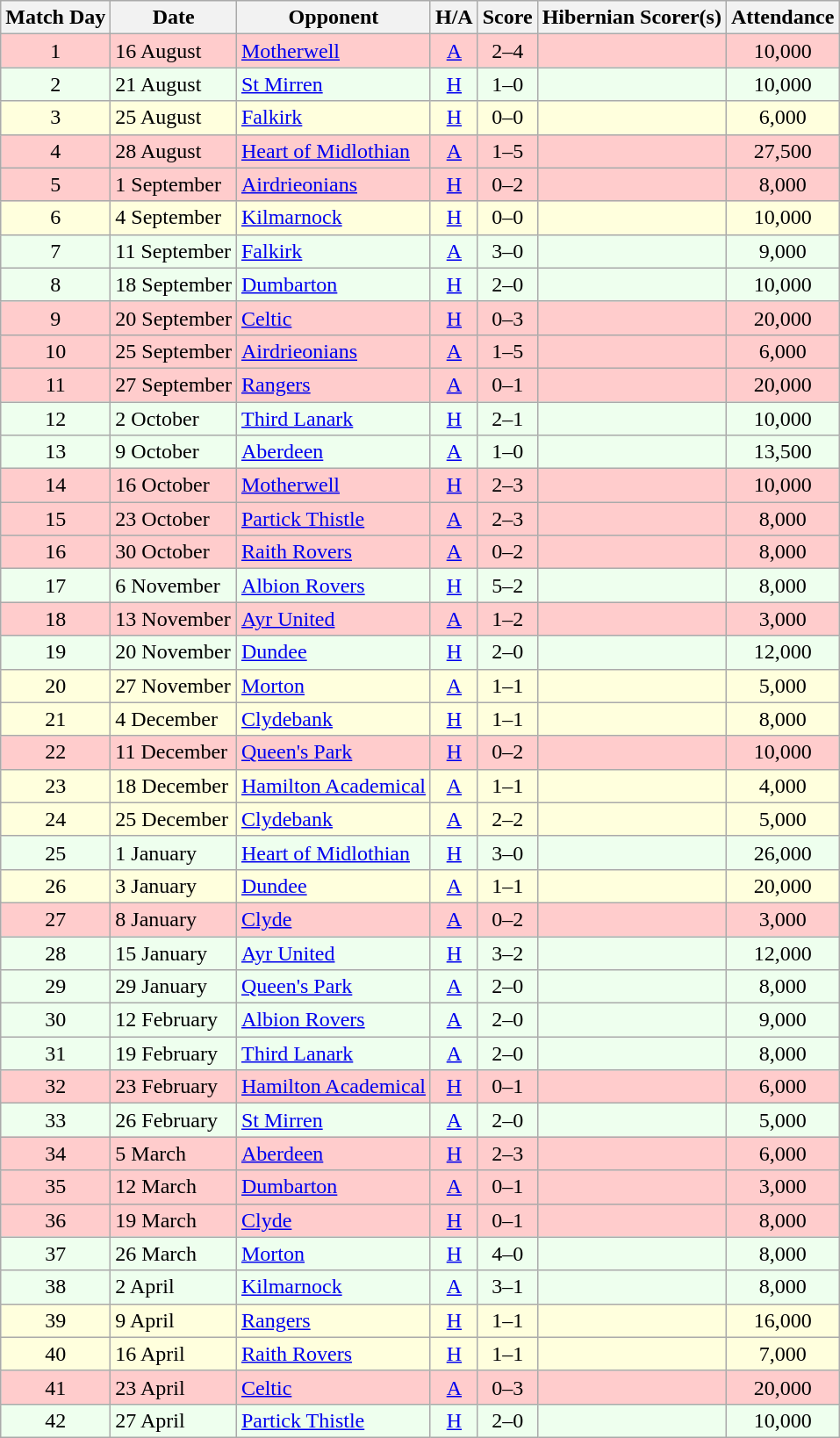<table class="wikitable" style="text-align:center">
<tr>
<th>Match Day</th>
<th>Date</th>
<th>Opponent</th>
<th>H/A</th>
<th>Score</th>
<th>Hibernian Scorer(s)</th>
<th>Attendance</th>
</tr>
<tr bgcolor=#FFCCCC>
<td>1</td>
<td align=left>16 August</td>
<td align=left><a href='#'>Motherwell</a></td>
<td><a href='#'>A</a></td>
<td>2–4</td>
<td align=left></td>
<td>10,000</td>
</tr>
<tr bgcolor=#EEFFEE>
<td>2</td>
<td align=left>21 August</td>
<td align=left><a href='#'>St Mirren</a></td>
<td><a href='#'>H</a></td>
<td>1–0</td>
<td align=left></td>
<td>10,000</td>
</tr>
<tr bgcolor=#FFFFDD>
<td>3</td>
<td align=left>25 August</td>
<td align=left><a href='#'>Falkirk</a></td>
<td><a href='#'>H</a></td>
<td>0–0</td>
<td align=left></td>
<td>6,000</td>
</tr>
<tr bgcolor=#FFCCCC>
<td>4</td>
<td align=left>28 August</td>
<td align=left><a href='#'>Heart of Midlothian</a></td>
<td><a href='#'>A</a></td>
<td>1–5</td>
<td align=left></td>
<td>27,500</td>
</tr>
<tr bgcolor=#FFCCCC>
<td>5</td>
<td align=left>1 September</td>
<td align=left><a href='#'>Airdrieonians</a></td>
<td><a href='#'>H</a></td>
<td>0–2</td>
<td align=left></td>
<td>8,000</td>
</tr>
<tr bgcolor=#FFFFDD>
<td>6</td>
<td align=left>4 September</td>
<td align=left><a href='#'>Kilmarnock</a></td>
<td><a href='#'>H</a></td>
<td>0–0</td>
<td align=left></td>
<td>10,000</td>
</tr>
<tr bgcolor=#EEFFEE>
<td>7</td>
<td align=left>11 September</td>
<td align=left><a href='#'>Falkirk</a></td>
<td><a href='#'>A</a></td>
<td>3–0</td>
<td align=left></td>
<td>9,000</td>
</tr>
<tr bgcolor=#EEFFEE>
<td>8</td>
<td align=left>18 September</td>
<td align=left><a href='#'>Dumbarton</a></td>
<td><a href='#'>H</a></td>
<td>2–0</td>
<td align=left></td>
<td>10,000</td>
</tr>
<tr bgcolor=#FFCCCC>
<td>9</td>
<td align=left>20 September</td>
<td align=left><a href='#'>Celtic</a></td>
<td><a href='#'>H</a></td>
<td>0–3</td>
<td align=left></td>
<td>20,000</td>
</tr>
<tr bgcolor=#FFCCCC>
<td>10</td>
<td align=left>25 September</td>
<td align=left><a href='#'>Airdrieonians</a></td>
<td><a href='#'>A</a></td>
<td>1–5</td>
<td align=left></td>
<td>6,000</td>
</tr>
<tr bgcolor=#FFCCCC>
<td>11</td>
<td align=left>27 September</td>
<td align=left><a href='#'>Rangers</a></td>
<td><a href='#'>A</a></td>
<td>0–1</td>
<td align=left></td>
<td>20,000</td>
</tr>
<tr bgcolor=#EEFFEE>
<td>12</td>
<td align=left>2 October</td>
<td align=left><a href='#'>Third Lanark</a></td>
<td><a href='#'>H</a></td>
<td>2–1</td>
<td align=left></td>
<td>10,000</td>
</tr>
<tr bgcolor=#EEFFEE>
<td>13</td>
<td align=left>9 October</td>
<td align=left><a href='#'>Aberdeen</a></td>
<td><a href='#'>A</a></td>
<td>1–0</td>
<td align=left></td>
<td>13,500</td>
</tr>
<tr bgcolor=#FFCCCC>
<td>14</td>
<td align=left>16 October</td>
<td align=left><a href='#'>Motherwell</a></td>
<td><a href='#'>H</a></td>
<td>2–3</td>
<td align=left></td>
<td>10,000</td>
</tr>
<tr bgcolor=#FFCCCC>
<td>15</td>
<td align=left>23 October</td>
<td align=left><a href='#'>Partick Thistle</a></td>
<td><a href='#'>A</a></td>
<td>2–3</td>
<td align=left></td>
<td>8,000</td>
</tr>
<tr bgcolor=#FFCCCC>
<td>16</td>
<td align=left>30 October</td>
<td align=left><a href='#'>Raith Rovers</a></td>
<td><a href='#'>A</a></td>
<td>0–2</td>
<td align=left></td>
<td>8,000</td>
</tr>
<tr bgcolor=#EEFFEE>
<td>17</td>
<td align=left>6 November</td>
<td align=left><a href='#'>Albion Rovers</a></td>
<td><a href='#'>H</a></td>
<td>5–2</td>
<td align=left></td>
<td>8,000</td>
</tr>
<tr bgcolor=#FFCCCC>
<td>18</td>
<td align=left>13 November</td>
<td align=left><a href='#'>Ayr United</a></td>
<td><a href='#'>A</a></td>
<td>1–2</td>
<td align=left></td>
<td>3,000</td>
</tr>
<tr bgcolor=#EEFFEE>
<td>19</td>
<td align=left>20 November</td>
<td align=left><a href='#'>Dundee</a></td>
<td><a href='#'>H</a></td>
<td>2–0</td>
<td align=left></td>
<td>12,000</td>
</tr>
<tr bgcolor=#FFFFDD>
<td>20</td>
<td align=left>27 November</td>
<td align=left><a href='#'>Morton</a></td>
<td><a href='#'>A</a></td>
<td>1–1</td>
<td align=left></td>
<td>5,000</td>
</tr>
<tr bgcolor=#FFFFDD>
<td>21</td>
<td align=left>4 December</td>
<td align=left><a href='#'>Clydebank</a></td>
<td><a href='#'>H</a></td>
<td>1–1</td>
<td align=left></td>
<td>8,000</td>
</tr>
<tr bgcolor=#FFCCCC>
<td>22</td>
<td align=left>11 December</td>
<td align=left><a href='#'>Queen's Park</a></td>
<td><a href='#'>H</a></td>
<td>0–2</td>
<td align=left></td>
<td>10,000</td>
</tr>
<tr bgcolor=#FFFFDD>
<td>23</td>
<td align=left>18 December</td>
<td align=left><a href='#'>Hamilton Academical</a></td>
<td><a href='#'>A</a></td>
<td>1–1</td>
<td align=left></td>
<td>4,000</td>
</tr>
<tr bgcolor=#FFFFDD>
<td>24</td>
<td align=left>25 December</td>
<td align=left><a href='#'>Clydebank</a></td>
<td><a href='#'>A</a></td>
<td>2–2</td>
<td align=left></td>
<td>5,000</td>
</tr>
<tr bgcolor=#EEFFEE>
<td>25</td>
<td align=left>1 January</td>
<td align=left><a href='#'>Heart of Midlothian</a></td>
<td><a href='#'>H</a></td>
<td>3–0</td>
<td align=left></td>
<td>26,000</td>
</tr>
<tr bgcolor=#FFFFDD>
<td>26</td>
<td align=left>3 January</td>
<td align=left><a href='#'>Dundee</a></td>
<td><a href='#'>A</a></td>
<td>1–1</td>
<td align=left></td>
<td>20,000</td>
</tr>
<tr bgcolor=#FFCCCC>
<td>27</td>
<td align=left>8 January</td>
<td align=left><a href='#'>Clyde</a></td>
<td><a href='#'>A</a></td>
<td>0–2</td>
<td align=left></td>
<td>3,000</td>
</tr>
<tr bgcolor=#EEFFEE>
<td>28</td>
<td align=left>15 January</td>
<td align=left><a href='#'>Ayr United</a></td>
<td><a href='#'>H</a></td>
<td>3–2</td>
<td align=left></td>
<td>12,000</td>
</tr>
<tr bgcolor=#EEFFEE>
<td>29</td>
<td align=left>29 January</td>
<td align=left><a href='#'>Queen's Park</a></td>
<td><a href='#'>A</a></td>
<td>2–0</td>
<td align=left></td>
<td>8,000</td>
</tr>
<tr bgcolor=#EEFFEE>
<td>30</td>
<td align=left>12 February</td>
<td align=left><a href='#'>Albion Rovers</a></td>
<td><a href='#'>A</a></td>
<td>2–0</td>
<td align=left></td>
<td>9,000</td>
</tr>
<tr bgcolor=#EEFFEE>
<td>31</td>
<td align=left>19 February</td>
<td align=left><a href='#'>Third Lanark</a></td>
<td><a href='#'>A</a></td>
<td>2–0</td>
<td align=left></td>
<td>8,000</td>
</tr>
<tr bgcolor=#FFCCCC>
<td>32</td>
<td align=left>23 February</td>
<td align=left><a href='#'>Hamilton Academical</a></td>
<td><a href='#'>H</a></td>
<td>0–1</td>
<td align=left></td>
<td>6,000</td>
</tr>
<tr bgcolor=#EEFFEE>
<td>33</td>
<td align=left>26 February</td>
<td align=left><a href='#'>St Mirren</a></td>
<td><a href='#'>A</a></td>
<td>2–0</td>
<td align=left></td>
<td>5,000</td>
</tr>
<tr bgcolor=#FFCCCC>
<td>34</td>
<td align=left>5 March</td>
<td align=left><a href='#'>Aberdeen</a></td>
<td><a href='#'>H</a></td>
<td>2–3</td>
<td align=left></td>
<td>6,000</td>
</tr>
<tr bgcolor=#FFCCCC>
<td>35</td>
<td align=left>12 March</td>
<td align=left><a href='#'>Dumbarton</a></td>
<td><a href='#'>A</a></td>
<td>0–1</td>
<td align=left></td>
<td>3,000</td>
</tr>
<tr bgcolor=#FFCCCC>
<td>36</td>
<td align=left>19 March</td>
<td align=left><a href='#'>Clyde</a></td>
<td><a href='#'>H</a></td>
<td>0–1</td>
<td align=left></td>
<td>8,000</td>
</tr>
<tr bgcolor=#EEFFEE>
<td>37</td>
<td align=left>26 March</td>
<td align=left><a href='#'>Morton</a></td>
<td><a href='#'>H</a></td>
<td>4–0</td>
<td align=left></td>
<td>8,000</td>
</tr>
<tr bgcolor=#EEFFEE>
<td>38</td>
<td align=left>2 April</td>
<td align=left><a href='#'>Kilmarnock</a></td>
<td><a href='#'>A</a></td>
<td>3–1</td>
<td align=left></td>
<td>8,000</td>
</tr>
<tr bgcolor=#FFFFDD>
<td>39</td>
<td align=left>9 April</td>
<td align=left><a href='#'>Rangers</a></td>
<td><a href='#'>H</a></td>
<td>1–1</td>
<td align=left></td>
<td>16,000</td>
</tr>
<tr bgcolor=#FFFFDD>
<td>40</td>
<td align=left>16 April</td>
<td align=left><a href='#'>Raith Rovers</a></td>
<td><a href='#'>H</a></td>
<td>1–1</td>
<td align=left></td>
<td>7,000</td>
</tr>
<tr bgcolor=#FFCCCC>
<td>41</td>
<td align=left>23 April</td>
<td align=left><a href='#'>Celtic</a></td>
<td><a href='#'>A</a></td>
<td>0–3</td>
<td align=left></td>
<td>20,000</td>
</tr>
<tr bgcolor=#EEFFEE>
<td>42</td>
<td align=left>27 April</td>
<td align=left><a href='#'>Partick Thistle</a></td>
<td><a href='#'>H</a></td>
<td>2–0</td>
<td align=left></td>
<td>10,000</td>
</tr>
</table>
